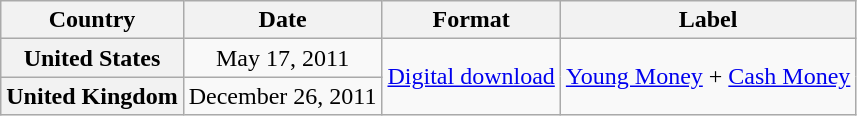<table class="wikitable plainrowheaders" style="text-align:center;" border="1">
<tr>
<th scope="col">Country</th>
<th scope="col">Date</th>
<th scope="col">Format</th>
<th scope="col">Label</th>
</tr>
<tr>
<th scope="row">United States</th>
<td>May 17, 2011</td>
<td rowspan="2"><a href='#'>Digital download</a></td>
<td rowspan="2"><a href='#'>Young Money</a> + <a href='#'>Cash Money</a></td>
</tr>
<tr>
<th scope="row">United Kingdom</th>
<td>December 26, 2011</td>
</tr>
</table>
